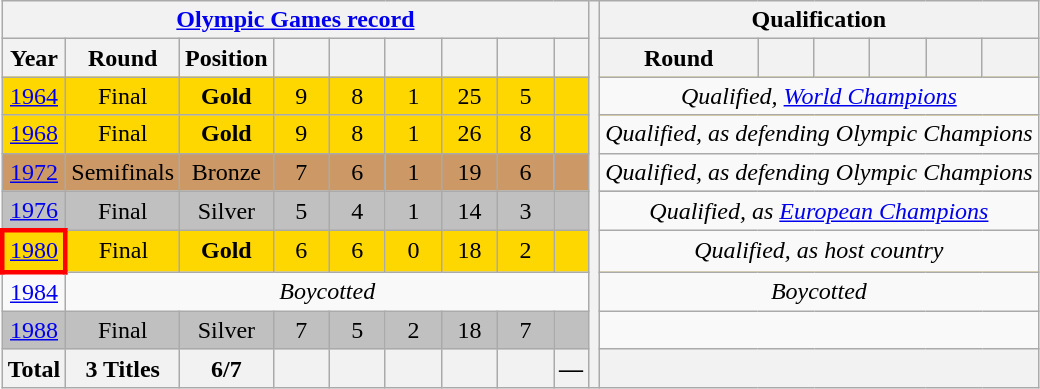<table class="wikitable" style="text-align: center;">
<tr>
<th colspan=9><a href='#'>Olympic Games record</a></th>
<th rowspan=20></th>
<th colspan=6>Qualification</th>
</tr>
<tr>
<th>Year</th>
<th>Round</th>
<th>Position</th>
<th width=30></th>
<th width=30></th>
<th width=30></th>
<th width=30></th>
<th width=30></th>
<th></th>
<th>Round</th>
<th width=30></th>
<th width=30></th>
<th width=30></th>
<th width=30></th>
<th width=30></th>
</tr>
<tr bgcolor=gold>
<td> <a href='#'>1964</a></td>
<td>Final</td>
<td><strong>Gold</strong></td>
<td>9</td>
<td>8</td>
<td>1</td>
<td>25</td>
<td>5</td>
<td></td>
<td bgcolor=f9f9f9 colspan=6><em>Qualified, <a href='#'>World Champions</a></em></td>
</tr>
<tr bgcolor=gold>
<td> <a href='#'>1968</a></td>
<td>Final</td>
<td><strong>Gold</strong></td>
<td>9</td>
<td>8</td>
<td>1</td>
<td>26</td>
<td>8</td>
<td></td>
<td bgcolor=f9f9f9 colspan=6><em>Qualified, as defending Olympic Champions</em></td>
</tr>
<tr bgcolor=cc9966>
<td> <a href='#'>1972</a></td>
<td>Semifinals</td>
<td>Bronze</td>
<td>7</td>
<td>6</td>
<td>1</td>
<td>19</td>
<td>6</td>
<td></td>
<td bgcolor=f9f9f9 colspan=6><em>Qualified, as defending Olympic Champions</em></td>
</tr>
<tr bgcolor=silver>
<td> <a href='#'>1976</a></td>
<td>Final</td>
<td>Silver</td>
<td>5</td>
<td>4</td>
<td>1</td>
<td>14</td>
<td>3</td>
<td></td>
<td bgcolor=f9f9f9 colspan=6><em>Qualified, as <a href='#'>European Champions</a></em></td>
</tr>
<tr bgcolor=gold>
<td style="border: 3px solid red"> <a href='#'>1980</a></td>
<td>Final</td>
<td><strong>Gold</strong></td>
<td>6</td>
<td>6</td>
<td>0</td>
<td>18</td>
<td>2</td>
<td></td>
<td bgcolor=f9f9f9 colspan=6><em>Qualified, as host country</em></td>
</tr>
<tr>
<td> <a href='#'>1984</a></td>
<td colspan=8><em>Boycotted</em></td>
<td colspan=6><em>Boycotted</em></td>
</tr>
<tr bgcolor=silver>
<td> <a href='#'>1988</a></td>
<td>Final</td>
<td>Silver</td>
<td>7</td>
<td>5</td>
<td>2</td>
<td>18</td>
<td>7</td>
<td></td>
</tr>
<tr>
<th>Total</th>
<th>3 Titles</th>
<th>6/7</th>
<th></th>
<th></th>
<th></th>
<th></th>
<th></th>
<th>—</th>
<th colspan=6></th>
</tr>
</table>
